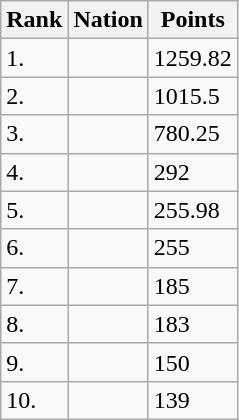<table class="wikitable sortable">
<tr>
<th>Rank</th>
<th>Nation</th>
<th>Points</th>
</tr>
<tr>
<td>1.</td>
<td></td>
<td>1259.82</td>
</tr>
<tr>
<td>2.</td>
<td></td>
<td>1015.5</td>
</tr>
<tr>
<td>3.</td>
<td></td>
<td>780.25</td>
</tr>
<tr>
<td>4.</td>
<td></td>
<td>292</td>
</tr>
<tr>
<td>5.</td>
<td></td>
<td>255.98</td>
</tr>
<tr>
<td>6.</td>
<td></td>
<td>255</td>
</tr>
<tr>
<td>7.</td>
<td></td>
<td>185</td>
</tr>
<tr>
<td>8.</td>
<td></td>
<td>183</td>
</tr>
<tr>
<td>9.</td>
<td></td>
<td>150</td>
</tr>
<tr>
<td>10.</td>
<td></td>
<td>139</td>
</tr>
</table>
